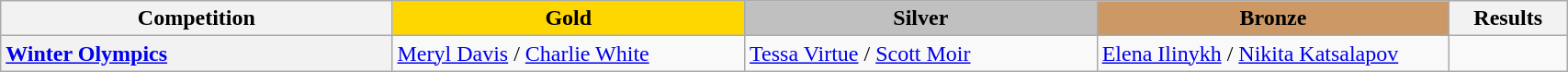<table class="wikitable unsortable" style="text-align:left; width:90%">
<tr>
<th scope="col" style="text-align:center; width:25%">Competition</th>
<td scope="col" style="text-align:center; width:22.5%; background:gold"><strong>Gold</strong></td>
<td scope="col" style="text-align:center; width:22.5%; background:silver"><strong>Silver</strong></td>
<td scope="col" style="text-align:center; width:22.5%; background:#c96"><strong>Bronze</strong></td>
<th scope="col" style="text-align:center; width:7.5%">Results</th>
</tr>
<tr>
<th scope="row" style="text-align:left"> <a href='#'>Winter Olympics</a></th>
<td> <a href='#'>Meryl Davis</a> / <a href='#'>Charlie White</a></td>
<td> <a href='#'>Tessa Virtue</a> / <a href='#'>Scott Moir</a></td>
<td> <a href='#'>Elena Ilinykh</a> / <a href='#'>Nikita Katsalapov</a></td>
<td></td>
</tr>
</table>
